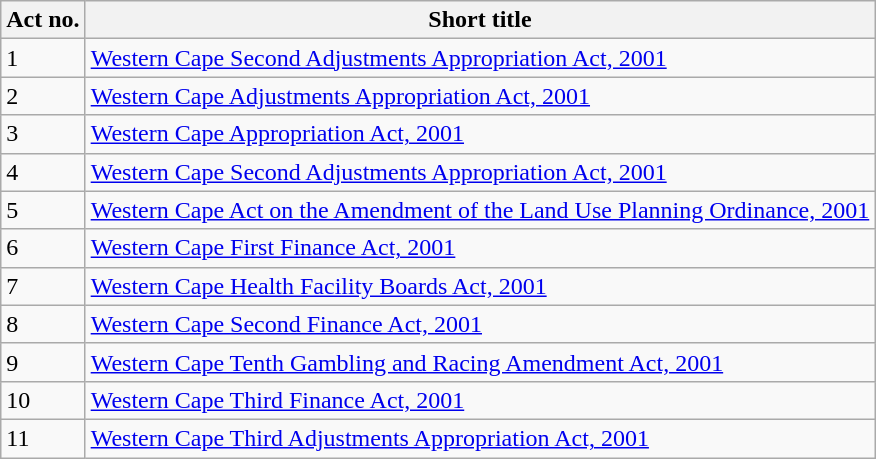<table class="wikitable">
<tr>
<th>Act no.</th>
<th>Short title</th>
</tr>
<tr>
<td>1</td>
<td><a href='#'>Western Cape Second Adjustments Appropriation Act, 2001</a></td>
</tr>
<tr>
<td>2</td>
<td><a href='#'>Western Cape Adjustments Appropriation Act, 2001</a></td>
</tr>
<tr>
<td>3</td>
<td><a href='#'>Western Cape Appropriation Act, 2001</a></td>
</tr>
<tr>
<td>4</td>
<td><a href='#'>Western Cape Second Adjustments Appropriation Act, 2001</a></td>
</tr>
<tr>
<td>5</td>
<td><a href='#'>Western Cape Act on the Amendment of the Land Use Planning Ordinance, 2001</a></td>
</tr>
<tr>
<td>6</td>
<td><a href='#'>Western Cape First Finance Act, 2001</a></td>
</tr>
<tr>
<td>7</td>
<td><a href='#'>Western Cape Health Facility Boards Act, 2001</a></td>
</tr>
<tr>
<td>8</td>
<td><a href='#'>Western Cape Second Finance Act, 2001</a></td>
</tr>
<tr>
<td>9</td>
<td><a href='#'>Western Cape Tenth Gambling and Racing Amendment Act, 2001</a></td>
</tr>
<tr>
<td>10</td>
<td><a href='#'>Western Cape Third Finance Act, 2001</a></td>
</tr>
<tr>
<td>11</td>
<td><a href='#'>Western Cape Third Adjustments Appropriation Act, 2001</a></td>
</tr>
</table>
